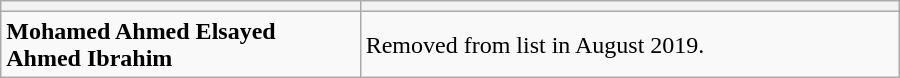<table class="wikitable" border="1" align="center" width="600px">
<tr>
<th width="40%"></th>
<th width="60%"></th>
</tr>
<tr>
<td><strong>Mohamed Ahmed Elsayed Ahmed Ibrahim</strong></td>
<td>Removed from list in August 2019.</td>
</tr>
</table>
